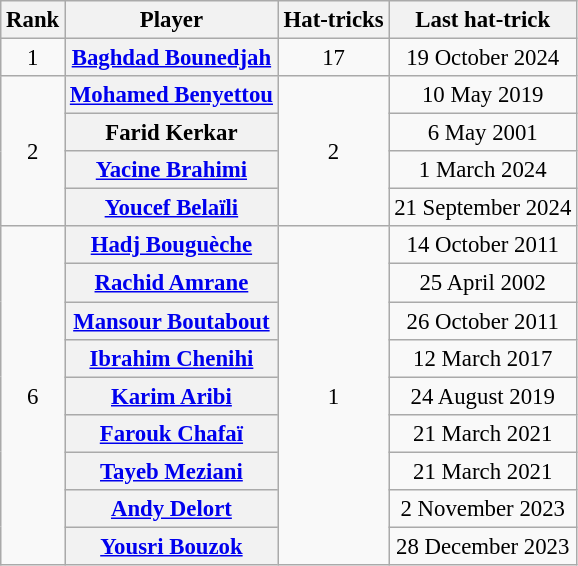<table class="wikitable plainrowheaders sortable" style="text-align:center;font-size:95%">
<tr>
<th scope="col">Rank</th>
<th scope="col">Player</th>
<th scope="col">Hat-tricks</th>
<th scope="col">Last hat-trick</th>
</tr>
<tr>
<td>1</td>
<th scope="row"><a href='#'>Baghdad Bounedjah</a></th>
<td align="center">17</td>
<td align="center">19 October 2024</td>
</tr>
<tr>
<td rowspan="4" style="border-top:1px solid silver">2</td>
<th scope="row"><a href='#'>Mohamed Benyettou</a></th>
<td rowspan="4" style="text-align:center;border-top:1px solid silver">2</td>
<td align="center">10 May 2019</td>
</tr>
<tr>
<th scope="row">Farid Kerkar</th>
<td align="center">6 May 2001</td>
</tr>
<tr>
<th scope="row"><a href='#'>Yacine Brahimi</a></th>
<td align="center">1 March 2024</td>
</tr>
<tr>
<th scope="row"><a href='#'>Youcef Belaïli</a></th>
<td align="center">21 September 2024</td>
</tr>
<tr>
<td rowspan="9" style="border-top:1px solid silver">6</td>
<th scope="row"><a href='#'>Hadj Bouguèche</a></th>
<td rowspan="9" style="text-align:center;border-top:1px solid silver">1</td>
<td align="center">14 October 2011</td>
</tr>
<tr>
<th scope="row"><a href='#'>Rachid Amrane</a></th>
<td align="center">25 April 2002</td>
</tr>
<tr>
<th scope="row"><a href='#'>Mansour Boutabout</a></th>
<td align="center">26 October 2011</td>
</tr>
<tr>
<th scope="row"><a href='#'>Ibrahim Chenihi</a></th>
<td align="center">12 March 2017</td>
</tr>
<tr>
<th scope="row"><a href='#'>Karim Aribi</a></th>
<td align="center">24 August 2019</td>
</tr>
<tr>
<th scope="row"><a href='#'>Farouk Chafaï</a></th>
<td align="center">21 March 2021</td>
</tr>
<tr>
<th scope="row"><a href='#'>Tayeb Meziani</a></th>
<td align="center">21 March 2021</td>
</tr>
<tr>
<th scope="row"><a href='#'>Andy Delort</a></th>
<td align="center">2 November 2023</td>
</tr>
<tr>
<th scope="row"><a href='#'>Yousri Bouzok</a></th>
<td align="center">28 December 2023</td>
</tr>
</table>
